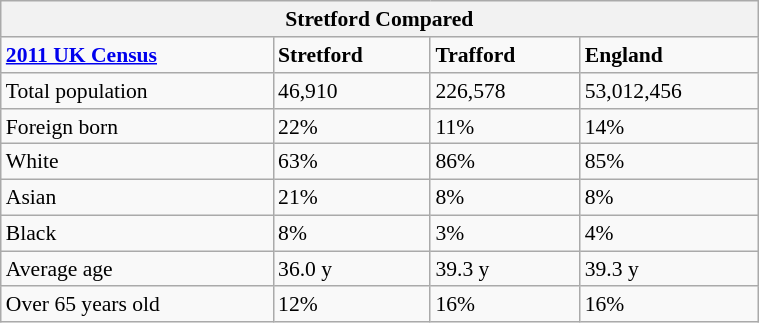<table class="wikitable" style="float: right; margin-left: 2em; width: 40%; font-size: 90%;" cellspacing="3">
<tr>
<th colspan="4"><strong>Stretford Compared</strong></th>
</tr>
<tr>
<td><strong><a href='#'>2011 UK Census</a></strong></td>
<td><strong>Stretford</strong></td>
<td><strong>Trafford</strong></td>
<td><strong>England</strong></td>
</tr>
<tr>
<td>Total population</td>
<td>46,910</td>
<td>226,578</td>
<td>53,012,456</td>
</tr>
<tr>
<td>Foreign born</td>
<td>22%</td>
<td>11%</td>
<td>14%</td>
</tr>
<tr>
<td>White</td>
<td>63%</td>
<td>86%</td>
<td>85%</td>
</tr>
<tr>
<td>Asian</td>
<td>21%</td>
<td>8%</td>
<td>8%</td>
</tr>
<tr>
<td>Black</td>
<td>8%</td>
<td>3%</td>
<td>4%</td>
</tr>
<tr>
<td>Average age</td>
<td>36.0 y</td>
<td>39.3 y</td>
<td>39.3 y</td>
</tr>
<tr>
<td>Over 65 years old</td>
<td>12%</td>
<td>16%</td>
<td>16%</td>
</tr>
</table>
